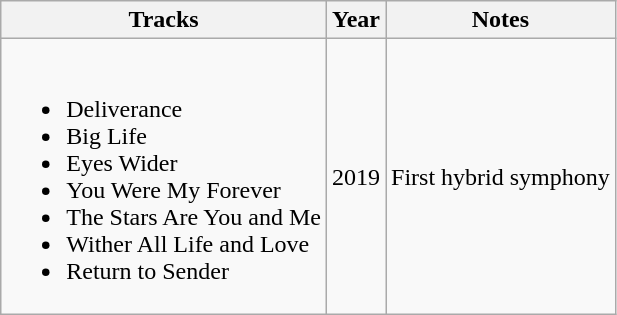<table class="wikitable sortable">
<tr>
<th>Tracks</th>
<th>Year</th>
<th>Notes</th>
</tr>
<tr>
<td><br><ul><li>Deliverance</li><li>Big Life</li><li>Eyes Wider</li><li>You Were My Forever</li><li>The Stars Are You and Me</li><li>Wither All Life and Love</li><li>Return to Sender</li></ul></td>
<td>2019</td>
<td>First hybrid symphony</td>
</tr>
</table>
